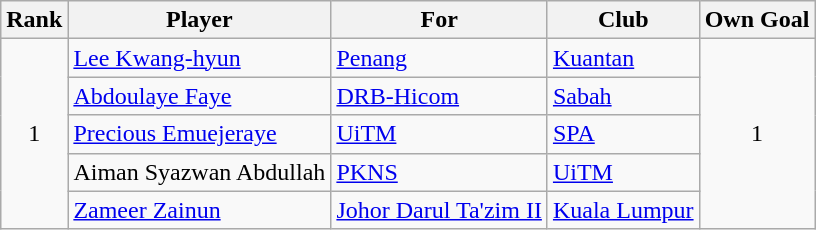<table class="wikitable" style="text-align:center">
<tr>
<th>Rank</th>
<th>Player</th>
<th>For</th>
<th>Club</th>
<th>Own Goal</th>
</tr>
<tr>
<td rowspan="5">1</td>
<td style="text-align:left;"> <a href='#'>Lee Kwang-hyun</a></td>
<td style="text-align:left;"><a href='#'>Penang</a></td>
<td style="text-align:left;"><a href='#'>Kuantan</a></td>
<td rowspan="5">1</td>
</tr>
<tr>
<td style="text-align:left;"> <a href='#'>Abdoulaye Faye</a></td>
<td style="text-align:left;"><a href='#'>DRB-Hicom</a></td>
<td style="text-align:left;"><a href='#'>Sabah</a></td>
</tr>
<tr>
<td style="text-align:left;"> <a href='#'>Precious Emuejeraye</a></td>
<td style="text-align:left;"><a href='#'>UiTM</a></td>
<td style="text-align:left;"><a href='#'>SPA</a></td>
</tr>
<tr>
<td style="text-align:left;"> Aiman Syazwan Abdullah</td>
<td style="text-align:left;"><a href='#'>PKNS</a></td>
<td style="text-align:left;"><a href='#'>UiTM</a></td>
</tr>
<tr>
<td style="text-align:left;"> <a href='#'>Zameer Zainun</a></td>
<td style="text-align:left;"><a href='#'>Johor Darul Ta'zim II</a></td>
<td style="text-align:left;"><a href='#'>Kuala Lumpur</a></td>
</tr>
</table>
